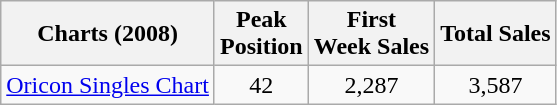<table class="wikitable sortable">
<tr>
<th>Charts (2008)</th>
<th>Peak<br>Position</th>
<th>First<br>Week Sales</th>
<th>Total Sales</th>
</tr>
<tr>
<td><a href='#'>Oricon Singles Chart</a></td>
<td align="center">42</td>
<td align="center">2,287</td>
<td align="center">3,587</td>
</tr>
</table>
